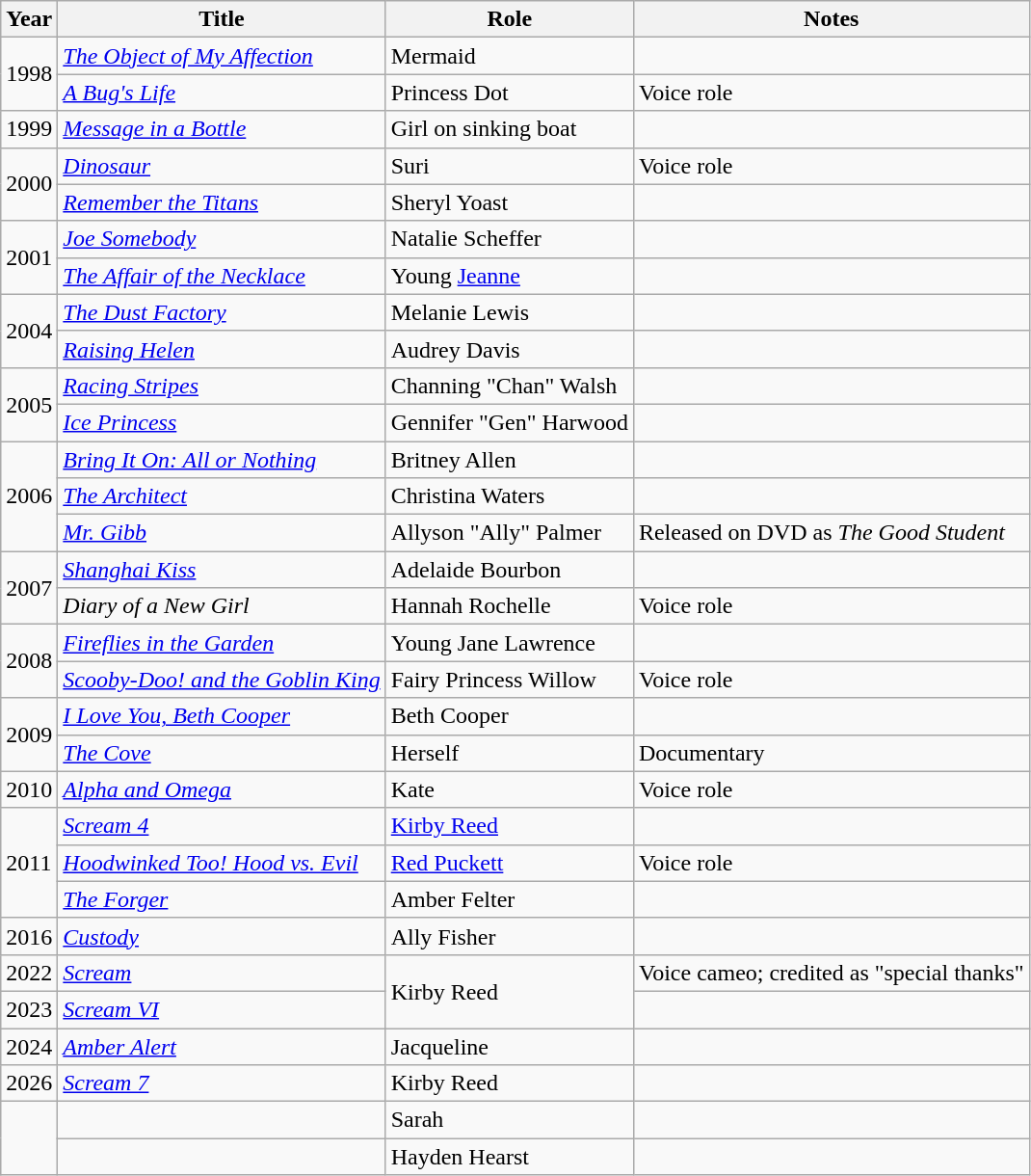<table class="wikitable sortable">
<tr>
<th>Year</th>
<th>Title</th>
<th>Role</th>
<th class="unsortable">Notes</th>
</tr>
<tr>
<td rowspan="2">1998</td>
<td><em><a href='#'>The Object of My Affection</a></em></td>
<td>Mermaid</td>
<td></td>
</tr>
<tr>
<td><em><a href='#'>A Bug's Life</a></em></td>
<td>Princess Dot</td>
<td>Voice role </td>
</tr>
<tr>
<td>1999</td>
<td><em><a href='#'>Message in a Bottle</a></em></td>
<td>Girl on sinking boat</td>
<td></td>
</tr>
<tr>
<td rowspan="2">2000</td>
<td><em><a href='#'>Dinosaur</a></em></td>
<td>Suri</td>
<td>Voice role</td>
</tr>
<tr>
<td><em><a href='#'>Remember the Titans</a></em></td>
<td>Sheryl Yoast</td>
<td></td>
</tr>
<tr>
<td rowspan="2">2001</td>
<td><em><a href='#'>Joe Somebody</a></em></td>
<td>Natalie Scheffer</td>
<td></td>
</tr>
<tr>
<td><em><a href='#'>The Affair of the Necklace</a></em></td>
<td>Young <a href='#'>Jeanne</a></td>
<td></td>
</tr>
<tr>
<td rowspan="2">2004</td>
<td><em><a href='#'>The Dust Factory</a></em></td>
<td>Melanie Lewis</td>
<td></td>
</tr>
<tr>
<td><em><a href='#'>Raising Helen</a></em></td>
<td>Audrey Davis</td>
<td></td>
</tr>
<tr>
<td rowspan="2">2005</td>
<td><em><a href='#'>Racing Stripes</a></em></td>
<td>Channing "Chan" Walsh</td>
<td></td>
</tr>
<tr>
<td><em><a href='#'>Ice Princess</a></em></td>
<td>Gennifer "Gen" Harwood</td>
<td></td>
</tr>
<tr>
<td rowspan="3">2006</td>
<td><em><a href='#'>Bring It On: All or Nothing</a></em></td>
<td>Britney Allen</td>
<td></td>
</tr>
<tr>
<td><em><a href='#'>The Architect</a></em></td>
<td>Christina Waters</td>
<td></td>
</tr>
<tr>
<td><em><a href='#'>Mr. Gibb</a></em></td>
<td>Allyson "Ally" Palmer</td>
<td>Released on DVD as <em>The Good Student</em></td>
</tr>
<tr>
<td rowspan="2">2007</td>
<td><em><a href='#'>Shanghai Kiss</a></em></td>
<td>Adelaide Bourbon</td>
<td></td>
</tr>
<tr>
<td><em>Diary of a New Girl</em></td>
<td>Hannah Rochelle</td>
<td>Voice role</td>
</tr>
<tr>
<td rowspan="2">2008</td>
<td><em><a href='#'>Fireflies in the Garden</a></em></td>
<td>Young Jane Lawrence</td>
<td></td>
</tr>
<tr>
<td><em><a href='#'>Scooby-Doo! and the Goblin King</a></em></td>
<td>Fairy Princess Willow</td>
<td>Voice role </td>
</tr>
<tr>
<td rowspan="2">2009</td>
<td><em><a href='#'>I Love You, Beth Cooper</a></em></td>
<td>Beth Cooper</td>
<td></td>
</tr>
<tr>
<td><em><a href='#'>The Cove</a></em></td>
<td>Herself</td>
<td>Documentary</td>
</tr>
<tr>
<td>2010</td>
<td><em><a href='#'>Alpha and Omega</a></em></td>
<td>Kate</td>
<td>Voice role </td>
</tr>
<tr>
<td rowspan="3">2011</td>
<td><em><a href='#'>Scream 4</a></em></td>
<td><a href='#'>Kirby Reed</a></td>
<td></td>
</tr>
<tr>
<td><em><a href='#'>Hoodwinked Too! Hood vs. Evil</a></em></td>
<td><a href='#'>Red Puckett</a></td>
<td>Voice role </td>
</tr>
<tr>
<td><em><a href='#'>The Forger</a></em></td>
<td>Amber Felter</td>
<td></td>
</tr>
<tr>
<td>2016</td>
<td><em><a href='#'>Custody</a></em></td>
<td>Ally Fisher</td>
<td></td>
</tr>
<tr>
<td>2022</td>
<td><em><a href='#'>Scream</a></em></td>
<td rowspan="2">Kirby Reed</td>
<td>Voice cameo; credited as "special thanks"</td>
</tr>
<tr>
<td>2023</td>
<td><em><a href='#'>Scream VI</a></em></td>
<td></td>
</tr>
<tr>
<td>2024</td>
<td><em><a href='#'>Amber Alert</a></em></td>
<td>Jacqueline</td>
<td></td>
</tr>
<tr>
<td>2026</td>
<td><em><a href='#'>Scream 7</a></em></td>
<td>Kirby Reed</td>
<td></td>
</tr>
<tr>
<td rowspan="2"></td>
<td></td>
<td>Sarah</td>
<td></td>
</tr>
<tr>
<td></td>
<td>Hayden Hearst</td>
<td></td>
</tr>
</table>
